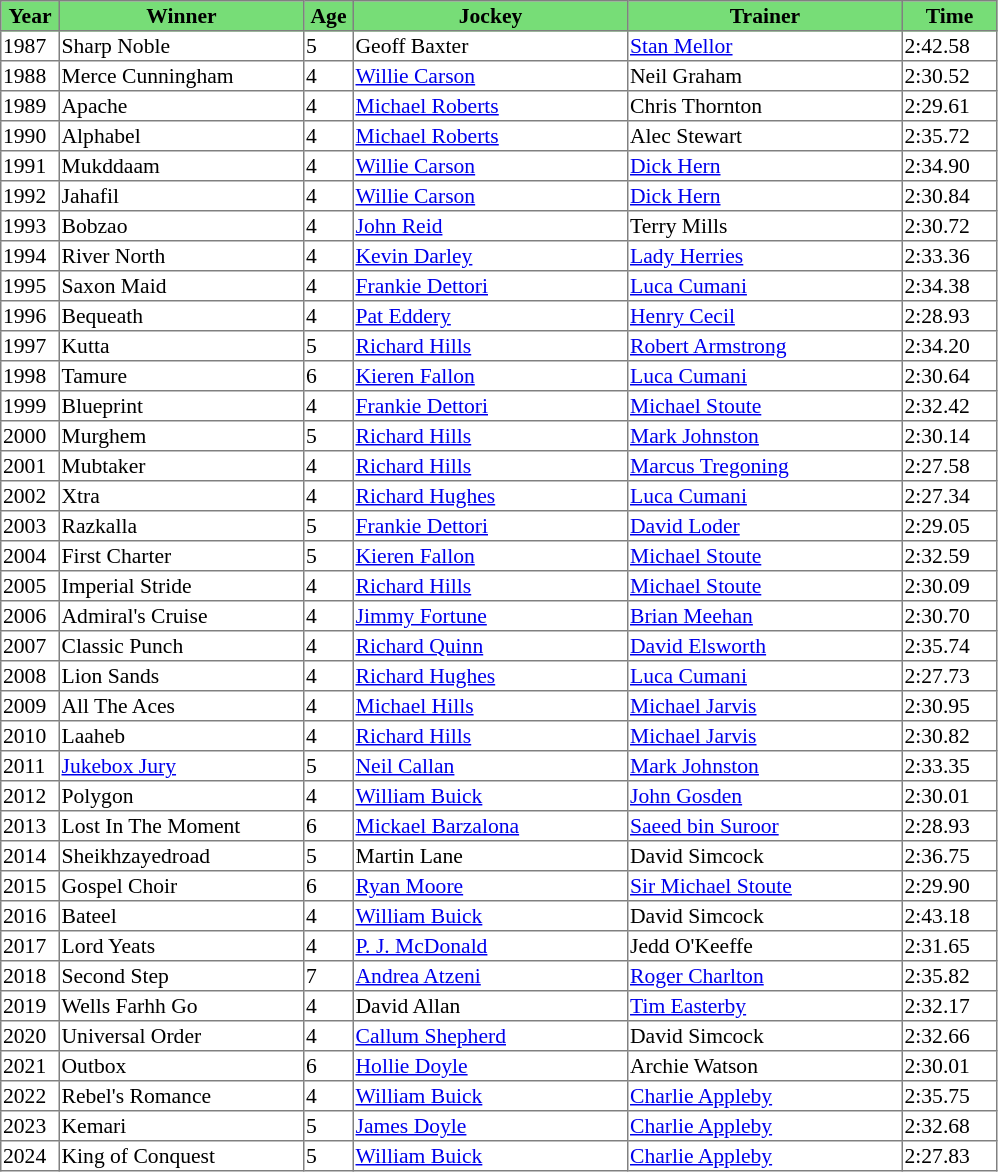<table class = "sortable" | border="1" style="border-collapse: collapse; font-size:90%">
<tr bgcolor="#77dd77" align="center">
<th style="width:36px"><strong>Year</strong></th>
<th style="width:160px"><strong>Winner</strong></th>
<th style="width:30px"><strong>Age</strong></th>
<th style="width:180px"><strong>Jockey</strong></th>
<th style="width:180px"><strong>Trainer</strong></th>
<th style="width:60px"><strong>Time</strong></th>
</tr>
<tr>
<td>1987</td>
<td>Sharp Noble</td>
<td>5</td>
<td>Geoff Baxter</td>
<td><a href='#'>Stan Mellor</a></td>
<td>2:42.58</td>
</tr>
<tr>
<td>1988</td>
<td>Merce Cunningham</td>
<td>4</td>
<td><a href='#'>Willie Carson</a></td>
<td>Neil Graham</td>
<td>2:30.52</td>
</tr>
<tr>
<td>1989</td>
<td>Apache</td>
<td>4</td>
<td><a href='#'>Michael Roberts</a></td>
<td>Chris Thornton</td>
<td>2:29.61</td>
</tr>
<tr>
<td>1990</td>
<td>Alphabel</td>
<td>4</td>
<td><a href='#'>Michael Roberts</a></td>
<td>Alec Stewart</td>
<td>2:35.72</td>
</tr>
<tr>
<td>1991</td>
<td>Mukddaam</td>
<td>4</td>
<td><a href='#'>Willie Carson</a></td>
<td><a href='#'>Dick Hern</a></td>
<td>2:34.90</td>
</tr>
<tr>
<td>1992</td>
<td>Jahafil</td>
<td>4</td>
<td><a href='#'>Willie Carson</a></td>
<td><a href='#'>Dick Hern</a></td>
<td>2:30.84</td>
</tr>
<tr>
<td>1993</td>
<td>Bobzao</td>
<td>4</td>
<td><a href='#'>John Reid</a></td>
<td>Terry Mills</td>
<td>2:30.72</td>
</tr>
<tr>
<td>1994</td>
<td>River North</td>
<td>4</td>
<td><a href='#'>Kevin Darley</a></td>
<td><a href='#'>Lady Herries</a></td>
<td>2:33.36</td>
</tr>
<tr>
<td>1995</td>
<td>Saxon Maid</td>
<td>4</td>
<td><a href='#'>Frankie Dettori</a></td>
<td><a href='#'>Luca Cumani</a></td>
<td>2:34.38</td>
</tr>
<tr>
<td>1996</td>
<td>Bequeath</td>
<td>4</td>
<td><a href='#'>Pat Eddery</a></td>
<td><a href='#'>Henry Cecil</a></td>
<td>2:28.93</td>
</tr>
<tr>
<td>1997</td>
<td>Kutta</td>
<td>5</td>
<td><a href='#'>Richard Hills</a></td>
<td><a href='#'>Robert Armstrong</a></td>
<td>2:34.20</td>
</tr>
<tr>
<td>1998</td>
<td>Tamure</td>
<td>6</td>
<td><a href='#'>Kieren Fallon</a></td>
<td><a href='#'>Luca Cumani</a></td>
<td>2:30.64</td>
</tr>
<tr>
<td>1999</td>
<td>Blueprint</td>
<td>4</td>
<td><a href='#'>Frankie Dettori</a></td>
<td><a href='#'>Michael Stoute</a></td>
<td>2:32.42</td>
</tr>
<tr>
<td>2000</td>
<td>Murghem</td>
<td>5</td>
<td><a href='#'>Richard Hills</a></td>
<td><a href='#'>Mark Johnston</a></td>
<td>2:30.14</td>
</tr>
<tr>
<td>2001</td>
<td>Mubtaker</td>
<td>4</td>
<td><a href='#'>Richard Hills</a></td>
<td><a href='#'>Marcus Tregoning</a></td>
<td>2:27.58</td>
</tr>
<tr>
<td>2002</td>
<td>Xtra</td>
<td>4</td>
<td><a href='#'>Richard Hughes</a></td>
<td><a href='#'>Luca Cumani</a></td>
<td>2:27.34</td>
</tr>
<tr>
<td>2003</td>
<td>Razkalla</td>
<td>5</td>
<td><a href='#'>Frankie Dettori</a></td>
<td><a href='#'>David Loder</a></td>
<td>2:29.05</td>
</tr>
<tr>
<td>2004</td>
<td>First Charter</td>
<td>5</td>
<td><a href='#'>Kieren Fallon</a></td>
<td><a href='#'>Michael Stoute</a></td>
<td>2:32.59</td>
</tr>
<tr>
<td>2005</td>
<td>Imperial Stride</td>
<td>4</td>
<td><a href='#'>Richard Hills</a></td>
<td><a href='#'>Michael Stoute</a></td>
<td>2:30.09</td>
</tr>
<tr>
<td>2006</td>
<td>Admiral's Cruise</td>
<td>4</td>
<td><a href='#'>Jimmy Fortune</a></td>
<td><a href='#'>Brian Meehan</a></td>
<td>2:30.70</td>
</tr>
<tr>
<td>2007</td>
<td>Classic Punch</td>
<td>4</td>
<td><a href='#'>Richard Quinn</a></td>
<td><a href='#'>David Elsworth</a></td>
<td>2:35.74</td>
</tr>
<tr>
<td>2008</td>
<td>Lion Sands</td>
<td>4</td>
<td><a href='#'>Richard Hughes</a></td>
<td><a href='#'>Luca Cumani</a></td>
<td>2:27.73</td>
</tr>
<tr>
<td>2009</td>
<td>All The Aces</td>
<td>4</td>
<td><a href='#'>Michael Hills</a></td>
<td><a href='#'>Michael Jarvis</a></td>
<td>2:30.95</td>
</tr>
<tr>
<td>2010</td>
<td>Laaheb</td>
<td>4</td>
<td><a href='#'>Richard Hills</a></td>
<td><a href='#'>Michael Jarvis</a></td>
<td>2:30.82</td>
</tr>
<tr>
<td>2011</td>
<td><a href='#'>Jukebox Jury</a></td>
<td>5</td>
<td><a href='#'>Neil Callan</a></td>
<td><a href='#'>Mark Johnston</a></td>
<td>2:33.35</td>
</tr>
<tr>
<td>2012</td>
<td>Polygon</td>
<td>4</td>
<td><a href='#'>William Buick</a></td>
<td><a href='#'>John Gosden</a></td>
<td>2:30.01</td>
</tr>
<tr>
<td>2013</td>
<td>Lost In The Moment</td>
<td>6</td>
<td><a href='#'>Mickael Barzalona</a></td>
<td><a href='#'>Saeed bin Suroor</a></td>
<td>2:28.93</td>
</tr>
<tr>
<td>2014</td>
<td>Sheikhzayedroad</td>
<td>5</td>
<td>Martin Lane</td>
<td>David Simcock</td>
<td>2:36.75</td>
</tr>
<tr>
<td>2015</td>
<td>Gospel Choir</td>
<td>6</td>
<td><a href='#'>Ryan Moore</a></td>
<td><a href='#'>Sir Michael Stoute</a></td>
<td>2:29.90</td>
</tr>
<tr>
<td>2016</td>
<td>Bateel</td>
<td>4</td>
<td><a href='#'>William Buick</a></td>
<td>David Simcock</td>
<td>2:43.18</td>
</tr>
<tr>
<td>2017</td>
<td>Lord Yeats</td>
<td>4</td>
<td><a href='#'>P. J. McDonald</a></td>
<td>Jedd O'Keeffe</td>
<td>2:31.65</td>
</tr>
<tr>
<td>2018</td>
<td>Second Step</td>
<td>7</td>
<td><a href='#'>Andrea Atzeni</a></td>
<td><a href='#'>Roger Charlton</a></td>
<td>2:35.82</td>
</tr>
<tr>
<td>2019</td>
<td>Wells Farhh Go</td>
<td>4</td>
<td>David Allan</td>
<td><a href='#'>Tim Easterby</a></td>
<td>2:32.17</td>
</tr>
<tr>
<td>2020</td>
<td>Universal Order</td>
<td>4</td>
<td><a href='#'>Callum Shepherd</a></td>
<td>David Simcock</td>
<td>2:32.66</td>
</tr>
<tr>
<td>2021</td>
<td>Outbox</td>
<td>6</td>
<td><a href='#'>Hollie Doyle</a></td>
<td>Archie Watson</td>
<td>2:30.01</td>
</tr>
<tr>
<td>2022</td>
<td>Rebel's Romance</td>
<td>4</td>
<td><a href='#'>William Buick</a></td>
<td><a href='#'>Charlie Appleby</a></td>
<td>2:35.75</td>
</tr>
<tr>
<td>2023</td>
<td>Kemari</td>
<td>5</td>
<td><a href='#'>James Doyle</a></td>
<td><a href='#'>Charlie Appleby</a></td>
<td>2:32.68</td>
</tr>
<tr>
<td>2024</td>
<td>King of Conquest</td>
<td>5</td>
<td><a href='#'>William Buick</a></td>
<td><a href='#'>Charlie Appleby</a></td>
<td>2:27.83</td>
</tr>
</table>
